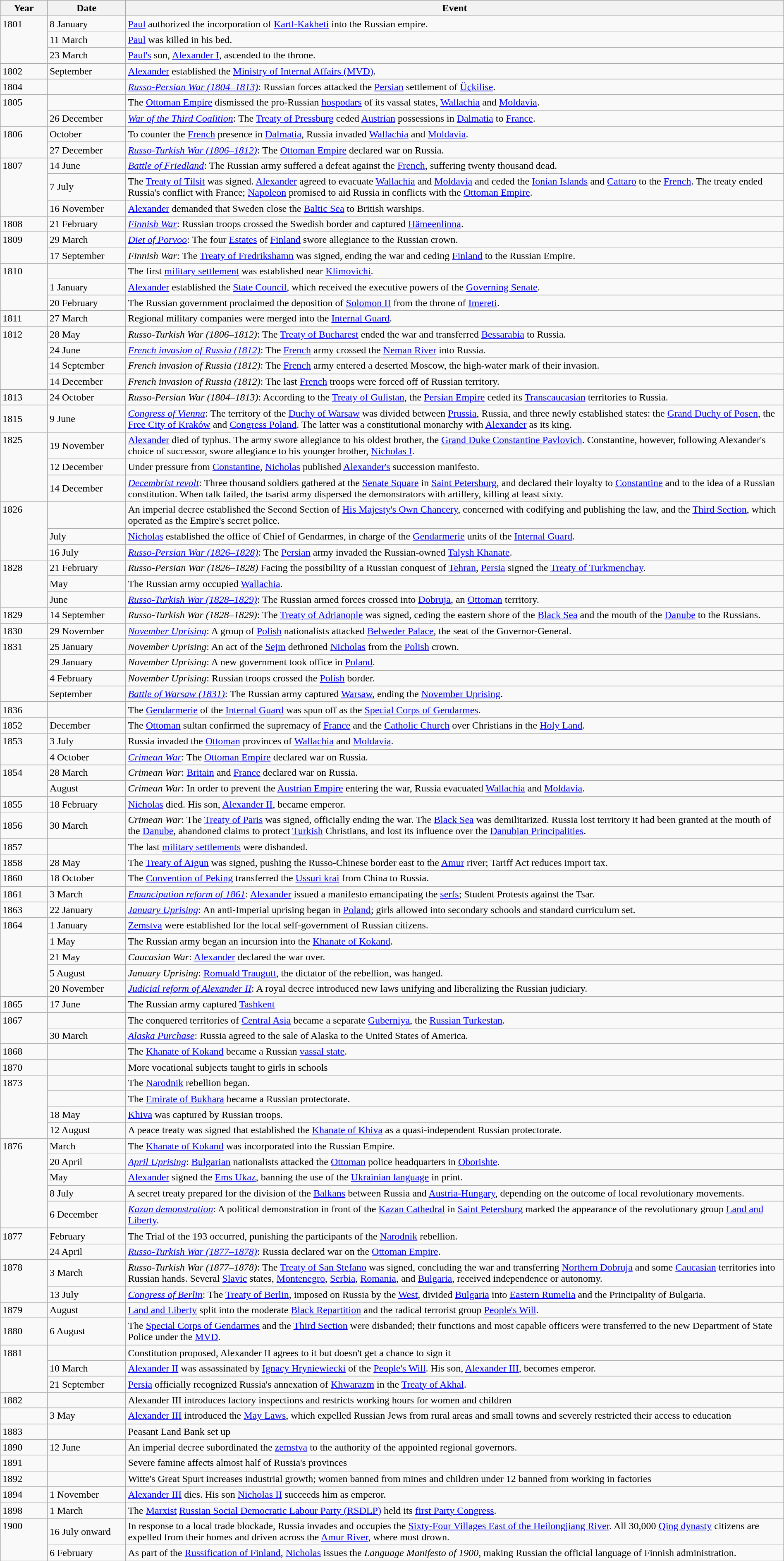<table class="wikitable" width="100%">
<tr>
<th style="width:6%">Year</th>
<th style="width:10%">Date</th>
<th>Event</th>
</tr>
<tr>
<td rowspan="3" valign="top">1801</td>
<td>8 January</td>
<td><a href='#'>Paul</a> authorized the incorporation of <a href='#'>Kartl-Kakheti</a> into the Russian empire.</td>
</tr>
<tr>
<td>11 March</td>
<td><a href='#'>Paul</a> was killed in his bed.</td>
</tr>
<tr>
<td>23 March</td>
<td><a href='#'>Paul's</a> son, <a href='#'>Alexander I</a>, ascended to the throne.</td>
</tr>
<tr>
<td>1802</td>
<td>September</td>
<td><a href='#'>Alexander</a> established the <a href='#'>Ministry of Internal Affairs (MVD)</a>.</td>
</tr>
<tr>
<td>1804</td>
<td></td>
<td><em><a href='#'>Russo-Persian War (1804–1813)</a></em>: Russian forces attacked the <a href='#'>Persian</a> settlement of <a href='#'>Üçkilise</a>.</td>
</tr>
<tr>
<td rowspan="2" valign="top">1805</td>
<td></td>
<td>The <a href='#'>Ottoman Empire</a> dismissed the pro-Russian <a href='#'>hospodars</a> of its vassal states, <a href='#'>Wallachia</a> and <a href='#'>Moldavia</a>.</td>
</tr>
<tr>
<td>26 December</td>
<td><em><a href='#'>War of the Third Coalition</a></em>: The <a href='#'>Treaty of Pressburg</a> ceded <a href='#'>Austrian</a> possessions in <a href='#'>Dalmatia</a> to <a href='#'>France</a>.</td>
</tr>
<tr>
<td rowspan="2" valign="top">1806</td>
<td>October</td>
<td>To counter the <a href='#'>French</a> presence in <a href='#'>Dalmatia</a>, Russia invaded <a href='#'>Wallachia</a> and <a href='#'>Moldavia</a>.</td>
</tr>
<tr>
<td>27 December</td>
<td><em><a href='#'>Russo-Turkish War (1806–1812)</a></em>: The <a href='#'>Ottoman Empire</a> declared war on Russia.</td>
</tr>
<tr>
<td rowspan="3" valign="top">1807</td>
<td>14 June</td>
<td><em><a href='#'>Battle of Friedland</a></em>: The Russian army suffered a defeat against the <a href='#'>French</a>, suffering twenty thousand dead.</td>
</tr>
<tr>
<td>7 July</td>
<td>The <a href='#'>Treaty of Tilsit</a> was signed. <a href='#'>Alexander</a> agreed to evacuate <a href='#'>Wallachia</a> and <a href='#'>Moldavia</a> and ceded the <a href='#'>Ionian Islands</a> and <a href='#'>Cattaro</a> to the <a href='#'>French</a>. The treaty ended Russia's conflict with France; <a href='#'>Napoleon</a> promised to aid Russia in conflicts with the <a href='#'>Ottoman Empire</a>.</td>
</tr>
<tr>
<td>16 November</td>
<td><a href='#'>Alexander</a> demanded that Sweden close the <a href='#'>Baltic Sea</a> to British warships.</td>
</tr>
<tr>
<td>1808</td>
<td>21 February</td>
<td><em><a href='#'>Finnish War</a></em>: Russian troops crossed the Swedish border and captured <a href='#'>Hämeenlinna</a>.</td>
</tr>
<tr>
<td rowspan="2" valign="top">1809</td>
<td>29 March</td>
<td><em><a href='#'>Diet of Porvoo</a></em>: The four <a href='#'>Estates</a> of <a href='#'>Finland</a> swore allegiance to the Russian crown.</td>
</tr>
<tr>
<td>17 September</td>
<td><em>Finnish War</em>: The <a href='#'>Treaty of Fredrikshamn</a> was signed, ending the war and ceding <a href='#'>Finland</a> to the Russian Empire.</td>
</tr>
<tr>
<td rowspan="3" valign="top">1810</td>
<td></td>
<td>The first <a href='#'>military settlement</a> was established near <a href='#'>Klimovichi</a>.</td>
</tr>
<tr>
<td>1 January</td>
<td><a href='#'>Alexander</a> established the <a href='#'>State Council</a>, which received the executive powers of the <a href='#'>Governing Senate</a>.</td>
</tr>
<tr>
<td>20 February</td>
<td>The Russian government proclaimed the deposition of <a href='#'>Solomon II</a> from the throne of <a href='#'>Imereti</a>.</td>
</tr>
<tr>
<td>1811</td>
<td>27 March</td>
<td>Regional military companies were merged into the <a href='#'>Internal Guard</a>.</td>
</tr>
<tr>
<td rowspan="4" valign="top">1812</td>
<td>28 May</td>
<td><em>Russo-Turkish War (1806–1812)</em>: The <a href='#'>Treaty of Bucharest</a> ended the war and transferred <a href='#'>Bessarabia</a> to Russia.</td>
</tr>
<tr>
<td>24 June</td>
<td><em><a href='#'>French invasion of Russia (1812)</a></em>: The <a href='#'>French</a> army crossed the <a href='#'>Neman River</a> into Russia.</td>
</tr>
<tr>
<td>14 September</td>
<td><em>French invasion of Russia (1812)</em>: The <a href='#'>French</a> army entered a deserted Moscow, the high-water mark of their invasion.</td>
</tr>
<tr>
<td>14 December</td>
<td><em>French invasion of Russia (1812)</em>: The last <a href='#'>French</a> troops were forced off of Russian territory.</td>
</tr>
<tr>
<td>1813</td>
<td>24 October</td>
<td><em>Russo-Persian War (1804–1813)</em>: According to the <a href='#'>Treaty of Gulistan</a>, the <a href='#'>Persian Empire</a> ceded its <a href='#'>Transcaucasian</a> territories to Russia.</td>
</tr>
<tr>
<td>1815</td>
<td>9 June</td>
<td><em><a href='#'>Congress of Vienna</a></em>: The territory of the <a href='#'>Duchy of Warsaw</a> was divided between <a href='#'>Prussia</a>, Russia, and three newly established states: the <a href='#'>Grand Duchy of Posen</a>, the <a href='#'>Free City of Kraków</a> and <a href='#'>Congress Poland</a>. The latter was a constitutional monarchy with <a href='#'>Alexander</a> as its king.</td>
</tr>
<tr>
<td rowspan="3" valign="top">1825</td>
<td>19 November</td>
<td><a href='#'>Alexander</a> died of typhus. The army swore allegiance to his oldest brother, the <a href='#'>Grand Duke Constantine Pavlovich</a>. Constantine, however, following Alexander's choice of successor, swore allegiance to his younger brother, <a href='#'>Nicholas I</a>.</td>
</tr>
<tr>
<td>12 December</td>
<td>Under pressure from <a href='#'>Constantine</a>, <a href='#'>Nicholas</a> published <a href='#'>Alexander's</a> succession manifesto.</td>
</tr>
<tr>
<td>14 December</td>
<td><em><a href='#'>Decembrist revolt</a></em>: Three thousand soldiers gathered at the <a href='#'>Senate Square</a> in <a href='#'>Saint Petersburg</a>, and declared their loyalty to <a href='#'>Constantine</a> and to the idea of a Russian constitution. When talk failed, the tsarist army dispersed the demonstrators with artillery, killing at least sixty.</td>
</tr>
<tr>
<td rowspan="3" valign="top">1826</td>
<td></td>
<td>An imperial decree established the Second Section of <a href='#'>His Majesty's Own Chancery</a>, concerned with codifying and publishing the law, and the <a href='#'>Third Section</a>, which operated as the Empire's secret police.</td>
</tr>
<tr>
<td>July</td>
<td><a href='#'>Nicholas</a> established the office of Chief of Gendarmes, in charge of the <a href='#'>Gendarmerie</a> units of the <a href='#'>Internal Guard</a>.</td>
</tr>
<tr>
<td>16 July</td>
<td><em><a href='#'>Russo-Persian War (1826–1828)</a></em>: The <a href='#'>Persian</a> army invaded the Russian-owned <a href='#'>Talysh Khanate</a>.</td>
</tr>
<tr>
<td rowspan="3" valign="top">1828</td>
<td>21 February</td>
<td><em>Russo-Persian War (1826–1828)</em> Facing the possibility of a Russian conquest of <a href='#'>Tehran</a>, <a href='#'>Persia</a> signed the <a href='#'>Treaty of Turkmenchay</a>.</td>
</tr>
<tr>
<td>May</td>
<td>The Russian army occupied <a href='#'>Wallachia</a>.</td>
</tr>
<tr>
<td>June</td>
<td><em><a href='#'>Russo-Turkish War (1828–1829)</a></em>: The Russian armed forces crossed into <a href='#'>Dobruja</a>, an <a href='#'>Ottoman</a> territory.</td>
</tr>
<tr>
<td>1829</td>
<td>14 September</td>
<td><em>Russo-Turkish War (1828–1829)</em>: The <a href='#'>Treaty of Adrianople</a> was signed, ceding the eastern shore of the <a href='#'>Black Sea</a> and the mouth of the <a href='#'>Danube</a> to the Russians.</td>
</tr>
<tr>
<td>1830</td>
<td>29 November</td>
<td><em><a href='#'>November Uprising</a></em>: A group of <a href='#'>Polish</a> nationalists attacked <a href='#'>Belweder Palace</a>, the seat of the Governor-General.</td>
</tr>
<tr>
<td rowspan="4" valign="top">1831</td>
<td>25 January</td>
<td><em>November Uprising</em>: An act of the <a href='#'>Sejm</a> dethroned <a href='#'>Nicholas</a> from the <a href='#'>Polish</a> crown.</td>
</tr>
<tr>
<td>29 January</td>
<td><em>November Uprising</em>: A new government took office in <a href='#'>Poland</a>.</td>
</tr>
<tr>
<td>4 February</td>
<td><em>November Uprising</em>: Russian troops crossed the <a href='#'>Polish</a> border.</td>
</tr>
<tr>
<td>September</td>
<td><em><a href='#'>Battle of Warsaw (1831)</a></em>: The Russian army captured <a href='#'>Warsaw</a>, ending the <a href='#'>November Uprising</a>.</td>
</tr>
<tr>
<td>1836</td>
<td></td>
<td>The <a href='#'>Gendarmerie</a> of the <a href='#'>Internal Guard</a> was spun off as the <a href='#'>Special Corps of Gendarmes</a>.</td>
</tr>
<tr>
<td>1852</td>
<td>December</td>
<td>The <a href='#'>Ottoman</a> sultan confirmed the supremacy of <a href='#'>France</a> and the <a href='#'>Catholic Church</a> over Christians in the <a href='#'>Holy Land</a>.</td>
</tr>
<tr>
<td rowspan="2" valign="top">1853</td>
<td>3 July</td>
<td>Russia invaded the <a href='#'>Ottoman</a> provinces of <a href='#'>Wallachia</a> and <a href='#'>Moldavia</a>.</td>
</tr>
<tr>
<td>4 October</td>
<td><em><a href='#'>Crimean War</a></em>: The <a href='#'>Ottoman Empire</a> declared war on Russia.</td>
</tr>
<tr>
<td rowspan="2" valign="top">1854</td>
<td>28 March</td>
<td><em>Crimean War</em>: <a href='#'>Britain</a> and <a href='#'>France</a> declared war on Russia.</td>
</tr>
<tr>
<td>August</td>
<td><em>Crimean War</em>: In order to prevent the <a href='#'>Austrian Empire</a> entering the war, Russia evacuated <a href='#'>Wallachia</a> and <a href='#'>Moldavia</a>.</td>
</tr>
<tr>
<td>1855</td>
<td>18 February</td>
<td><a href='#'>Nicholas</a> died. His son, <a href='#'>Alexander II</a>, became emperor.</td>
</tr>
<tr>
<td>1856</td>
<td>30 March</td>
<td><em>Crimean War</em>: The <a href='#'>Treaty of Paris</a> was signed, officially ending the war. The <a href='#'>Black Sea</a> was demilitarized. Russia lost territory it had been granted at the mouth of the <a href='#'>Danube</a>, abandoned claims to protect <a href='#'>Turkish</a> Christians, and lost its influence over the <a href='#'>Danubian Principalities</a>.</td>
</tr>
<tr>
<td>1857</td>
<td></td>
<td>The last <a href='#'>military settlements</a> were disbanded.</td>
</tr>
<tr>
<td>1858</td>
<td>28 May</td>
<td>The <a href='#'>Treaty of Aigun</a> was signed, pushing the Russo-Chinese border east to the <a href='#'>Amur</a> river; Tariff Act reduces import tax.</td>
</tr>
<tr>
<td>1860</td>
<td>18 October</td>
<td>The <a href='#'>Convention of Peking</a> transferred the <a href='#'>Ussuri krai</a> from China to Russia.</td>
</tr>
<tr>
<td>1861</td>
<td>3 March</td>
<td><em><a href='#'>Emancipation reform of 1861</a></em>: <a href='#'>Alexander</a> issued a manifesto emancipating the <a href='#'>serfs</a>; Student Protests against the Tsar.</td>
</tr>
<tr>
<td>1863</td>
<td>22 January</td>
<td><em><a href='#'>January Uprising</a></em>: An anti-Imperial uprising began in <a href='#'>Poland</a>; girls allowed into secondary schools and standard curriculum set.</td>
</tr>
<tr>
<td rowspan="5" valign="top">1864</td>
<td>1 January</td>
<td><a href='#'>Zemstva</a> were established for the local self-government of Russian citizens.</td>
</tr>
<tr>
<td>1 May</td>
<td>The Russian army began an incursion into the <a href='#'>Khanate of Kokand</a>.</td>
</tr>
<tr>
<td>21 May</td>
<td><em>Caucasian War</em>: <a href='#'>Alexander</a> declared the war over.</td>
</tr>
<tr>
<td>5 August</td>
<td><em>January Uprising</em>: <a href='#'>Romuald Traugutt</a>, the dictator of the rebellion, was hanged.</td>
</tr>
<tr>
<td>20 November</td>
<td><em><a href='#'>Judicial reform of Alexander II</a></em>: A royal decree introduced new laws unifying and liberalizing the Russian judiciary.</td>
</tr>
<tr>
<td>1865</td>
<td>17 June</td>
<td>The Russian army captured <a href='#'>Tashkent</a></td>
</tr>
<tr>
<td rowspan="2" valign="top">1867</td>
<td></td>
<td>The conquered territories of <a href='#'>Central Asia</a> became a separate <a href='#'>Guberniya</a>, the <a href='#'>Russian Turkestan</a>.</td>
</tr>
<tr>
<td>30 March</td>
<td><em><a href='#'>Alaska Purchase</a></em>: Russia agreed to the sale of Alaska to the United States of America.</td>
</tr>
<tr>
<td>1868</td>
<td></td>
<td>The <a href='#'>Khanate of Kokand</a> became a Russian <a href='#'>vassal state</a>.</td>
</tr>
<tr>
<td>1870</td>
<td></td>
<td>More vocational subjects taught to girls in schools</td>
</tr>
<tr>
<td rowspan="4" valign="top">1873</td>
<td></td>
<td>The <a href='#'>Narodnik</a> rebellion began.</td>
</tr>
<tr>
<td></td>
<td>The <a href='#'>Emirate of Bukhara</a> became a Russian protectorate.</td>
</tr>
<tr>
<td>18 May</td>
<td><a href='#'>Khiva</a> was captured by Russian troops.</td>
</tr>
<tr>
<td>12 August</td>
<td>A peace treaty was signed that established the <a href='#'>Khanate of Khiva</a> as a quasi-independent Russian protectorate.</td>
</tr>
<tr>
<td rowspan="5" valign="top">1876</td>
<td>March</td>
<td>The <a href='#'>Khanate of Kokand</a> was incorporated into the Russian Empire.</td>
</tr>
<tr>
<td>20 April</td>
<td><em><a href='#'>April Uprising</a></em>: <a href='#'>Bulgarian</a> nationalists attacked the <a href='#'>Ottoman</a> police headquarters in <a href='#'>Oborishte</a>.</td>
</tr>
<tr>
<td>May</td>
<td><a href='#'>Alexander</a> signed the <a href='#'>Ems Ukaz</a>, banning the use of the <a href='#'>Ukrainian language</a> in print.</td>
</tr>
<tr>
<td>8 July</td>
<td>A secret treaty prepared for the division of the <a href='#'>Balkans</a> between Russia and <a href='#'>Austria-Hungary</a>, depending on the outcome of local revolutionary movements.</td>
</tr>
<tr>
<td>6 December</td>
<td><em><a href='#'>Kazan demonstration</a></em>: A political demonstration in front of the <a href='#'>Kazan Cathedral</a> in <a href='#'>Saint Petersburg</a> marked the appearance of the revolutionary group <a href='#'>Land and Liberty</a>.</td>
</tr>
<tr>
<td rowspan="2" valign="top">1877</td>
<td>February</td>
<td>The Trial of the 193 occurred, punishing the participants of the <a href='#'>Narodnik</a> rebellion.</td>
</tr>
<tr>
<td>24 April</td>
<td><em><a href='#'>Russo-Turkish War (1877–1878)</a></em>: Russia declared war on the <a href='#'>Ottoman Empire</a>.</td>
</tr>
<tr>
<td rowspan="2" valign="top">1878</td>
<td>3 March</td>
<td><em>Russo-Turkish War (1877–1878)</em>: The <a href='#'>Treaty of San Stefano</a> was signed, concluding the war and transferring <a href='#'>Northern Dobruja</a> and some <a href='#'>Caucasian</a> territories into Russian hands. Several <a href='#'>Slavic</a> states, <a href='#'>Montenegro</a>, <a href='#'>Serbia</a>, <a href='#'>Romania</a>, and <a href='#'>Bulgaria</a>, received independence or autonomy.</td>
</tr>
<tr>
<td>13 July</td>
<td><em><a href='#'>Congress of Berlin</a></em>: The <a href='#'>Treaty of Berlin</a>, imposed on Russia by the <a href='#'>West</a>, divided <a href='#'>Bulgaria</a> into <a href='#'>Eastern Rumelia</a> and the Principality of Bulgaria.</td>
</tr>
<tr>
<td>1879</td>
<td>August</td>
<td><a href='#'>Land and Liberty</a> split into the moderate <a href='#'>Black Repartition</a> and the radical terrorist group <a href='#'>People's Will</a>.</td>
</tr>
<tr>
<td>1880</td>
<td>6 August</td>
<td>The <a href='#'>Special Corps of Gendarmes</a> and the <a href='#'>Third Section</a> were disbanded; their functions and most capable officers were transferred to the new Department of State Police under the <a href='#'>MVD</a>.</td>
</tr>
<tr>
<td rowspan="3" valign="top">1881</td>
<td></td>
<td>Constitution proposed, Alexander II agrees to it but doesn't get a chance to sign it</td>
</tr>
<tr>
<td>10 March</td>
<td><a href='#'>Alexander II</a> was assassinated by <a href='#'>Ignacy Hryniewiecki</a> of the <a href='#'>People's Will</a>. His son, <a href='#'>Alexander III</a>, becomes emperor.</td>
</tr>
<tr>
<td>21 September</td>
<td><a href='#'>Persia</a> officially recognized Russia's annexation of <a href='#'>Khwarazm</a> in the <a href='#'>Treaty of Akhal</a>.</td>
</tr>
<tr>
<td>1882</td>
<td></td>
<td>Alexander III introduces factory inspections and restricts working hours for women and children</td>
</tr>
<tr>
<td></td>
<td>3 May</td>
<td><a href='#'>Alexander III</a> introduced the <a href='#'>May Laws</a>, which expelled Russian Jews from rural areas and small towns and severely restricted their access to education</td>
</tr>
<tr>
<td>1883</td>
<td></td>
<td>Peasant Land Bank set up</td>
</tr>
<tr>
<td>1890</td>
<td>12 June</td>
<td>An imperial decree subordinated the <a href='#'>zemstva</a> to the authority of the appointed regional governors.</td>
</tr>
<tr>
<td>1891</td>
<td></td>
<td>Severe famine affects almost half of Russia's provinces</td>
</tr>
<tr>
<td>1892</td>
<td></td>
<td>Witte's Great Spurt increases industrial growth; women banned from mines and children under 12 banned from working in factories</td>
</tr>
<tr>
<td>1894</td>
<td>1 November</td>
<td><a href='#'>Alexander III</a> dies. His son <a href='#'>Nicholas II</a> succeeds him as emperor.</td>
</tr>
<tr>
<td>1898</td>
<td>1 March</td>
<td>The <a href='#'>Marxist</a> <a href='#'>Russian Social Democratic Labour Party (RSDLP)</a> held its <a href='#'>first Party Congress</a>.</td>
</tr>
<tr>
<td rowspan="2" valign="top">1900</td>
<td>16 July onward</td>
<td>In response to a local trade blockade, Russia invades and occupies the <a href='#'>Sixty-Four Villages East of the Heilongjiang River</a>. All 30,000 <a href='#'>Qing dynasty</a> citizens are expelled from their homes and driven across the <a href='#'>Amur River</a>, where most drown.</td>
</tr>
<tr>
<td>6 February</td>
<td>As part of the <a href='#'>Russification of Finland</a>, <a href='#'>Nicholas</a> issues the <em>Language Manifesto of 1900</em>, making Russian the official language of Finnish administration.</td>
</tr>
</table>
